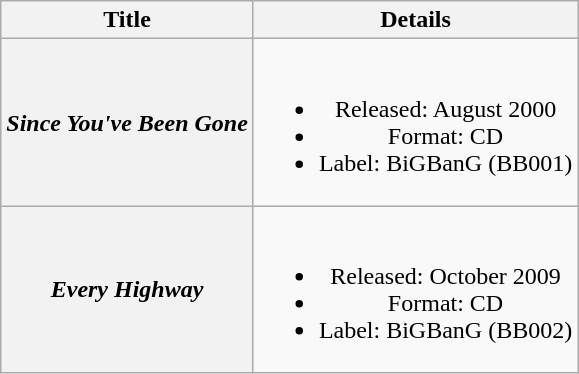<table class="wikitable plainrowheaders" style="text-align:center;" border="1">
<tr>
<th>Title</th>
<th>Details</th>
</tr>
<tr>
<th scope="row"><em>Since You've Been Gone</em></th>
<td><br><ul><li>Released: August 2000</li><li>Format: CD</li><li>Label: BiGBanG (BB001)</li></ul></td>
</tr>
<tr>
<th scope="row"><em>Every Highway</em></th>
<td><br><ul><li>Released: October 2009</li><li>Format: CD</li><li>Label: BiGBanG (BB002)</li></ul></td>
</tr>
</table>
